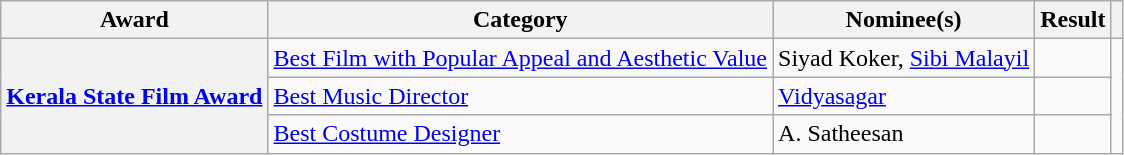<table class="wikitable plainrowheaders sortable">
<tr>
<th scope="col" class="unsortable">Award</th>
<th scope="col" class="unsortable">Category</th>
<th scope="col" class="unsortable">Nominee(s)</th>
<th scope="col" class="unsortable">Result</th>
<th scope="col" class="unsortable"></th>
</tr>
<tr>
<th scope="row" rowspan="3"><a href='#'>Kerala State Film Award</a></th>
<td><a href='#'>Best Film with Popular Appeal and Aesthetic Value</a></td>
<td>Siyad Koker, <a href='#'>Sibi Malayil</a></td>
<td></td>
<td style="text-align:center;" rowspan="3"></td>
</tr>
<tr>
<td><a href='#'>Best Music Director</a></td>
<td><a href='#'>Vidyasagar</a></td>
<td></td>
</tr>
<tr>
<td><a href='#'>Best Costume Designer</a></td>
<td>A. Satheesan</td>
<td></td>
</tr>
</table>
